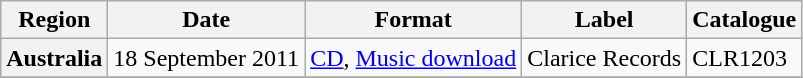<table class="wikitable plainrowheaders">
<tr>
<th scope="col">Region</th>
<th scope="col">Date</th>
<th scope="col">Format</th>
<th scope="col">Label</th>
<th scope="col">Catalogue</th>
</tr>
<tr>
<th scope="row">Australia</th>
<td>18 September 2011</td>
<td><a href='#'>CD</a>, <a href='#'>Music download</a></td>
<td>Clarice Records</td>
<td>CLR1203</td>
</tr>
<tr>
</tr>
</table>
